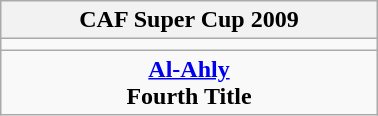<table class="wikitable" style="margin: 0 auto; width: 20%;">
<tr>
<th>CAF Super Cup 2009</th>
</tr>
<tr>
<td align=center></td>
</tr>
<tr>
<td align=center><strong><a href='#'>Al-Ahly</a></strong><br><strong>Fourth Title</strong> <br></td>
</tr>
</table>
